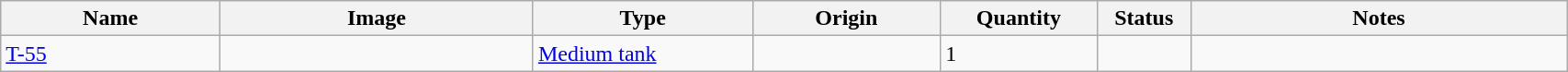<table class="wikitable" style="width:90%;">
<tr>
<th width=14%>Name</th>
<th width=20%>Image</th>
<th width=14%>Type</th>
<th width=12%>Origin</th>
<th width=10%>Quantity</th>
<th width=06%>Status</th>
<th width=24%>Notes</th>
</tr>
<tr>
<td><a href='#'>T-55</a></td>
<td></td>
<td><a href='#'>Medium tank</a></td>
<td></td>
<td>1</td>
<td></td>
<td></td>
</tr>
</table>
